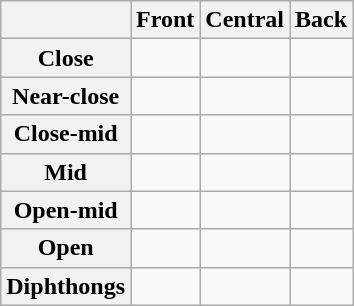<table class="wikitable">
<tr>
<th scope="col"></th>
<th scope="col">Front</th>
<th scope="col">Central</th>
<th scope="col">Back</th>
</tr>
<tr>
<th scope="row">Close</th>
<td></td>
<td></td>
<td></td>
</tr>
<tr>
<th scope="row">Near-close</th>
<td></td>
<td></td>
<td></td>
</tr>
<tr>
<th scope="row">Close-mid</th>
<td></td>
<td></td>
<td></td>
</tr>
<tr>
<th scope="row">Mid</th>
<td></td>
<td></td>
<td></td>
</tr>
<tr>
<th scope="row">Open-mid</th>
<td></td>
<td></td>
<td></td>
</tr>
<tr>
<th scope="row">Open</th>
<td></td>
<td></td>
<td></td>
</tr>
<tr>
<th scope="row">Diphthongs</th>
<td></td>
<td></td>
<td></td>
</tr>
</table>
